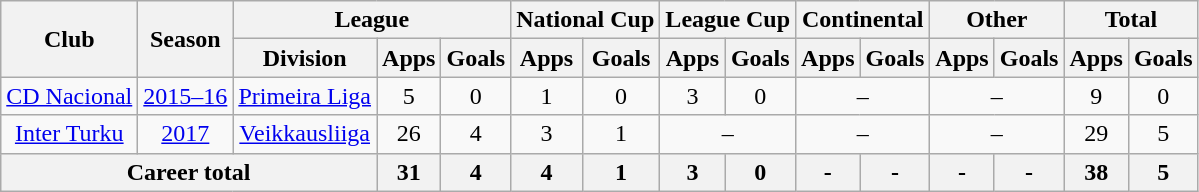<table class="wikitable" style="text-align: center;">
<tr>
<th rowspan="2">Club</th>
<th rowspan="2">Season</th>
<th colspan="3">League</th>
<th colspan="2">National Cup</th>
<th colspan="2">League Cup</th>
<th colspan="2">Continental</th>
<th colspan="2">Other</th>
<th colspan="2">Total</th>
</tr>
<tr>
<th>Division</th>
<th>Apps</th>
<th>Goals</th>
<th>Apps</th>
<th>Goals</th>
<th>Apps</th>
<th>Goals</th>
<th>Apps</th>
<th>Goals</th>
<th>Apps</th>
<th>Goals</th>
<th>Apps</th>
<th>Goals</th>
</tr>
<tr>
<td valign="center"><a href='#'>CD Nacional</a></td>
<td><a href='#'>2015–16</a></td>
<td><a href='#'>Primeira Liga</a></td>
<td>5</td>
<td>0</td>
<td>1</td>
<td>0</td>
<td>3</td>
<td>0</td>
<td colspan="2">–</td>
<td colspan="2">–</td>
<td>9</td>
<td>0</td>
</tr>
<tr>
<td valign="center"><a href='#'>Inter Turku</a></td>
<td><a href='#'>2017</a></td>
<td><a href='#'>Veikkausliiga</a></td>
<td>26</td>
<td>4</td>
<td>3</td>
<td>1</td>
<td colspan="2">–</td>
<td colspan="2">–</td>
<td colspan="2">–</td>
<td>29</td>
<td>5</td>
</tr>
<tr>
<th colspan="3">Career total</th>
<th>31</th>
<th>4</th>
<th>4</th>
<th>1</th>
<th>3</th>
<th>0</th>
<th>-</th>
<th>-</th>
<th>-</th>
<th>-</th>
<th>38</th>
<th>5</th>
</tr>
</table>
